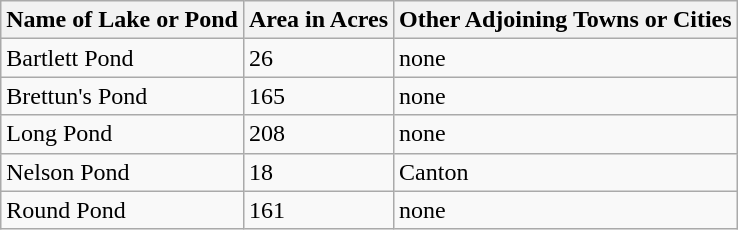<table class="wikitable sortable">
<tr>
<th>Name of Lake or Pond</th>
<th>Area in Acres</th>
<th>Other Adjoining Towns or Cities</th>
</tr>
<tr>
<td>Bartlett Pond</td>
<td>26</td>
<td>none</td>
</tr>
<tr>
<td>Brettun's Pond</td>
<td>165</td>
<td>none</td>
</tr>
<tr>
<td>Long Pond</td>
<td>208</td>
<td>none</td>
</tr>
<tr>
<td>Nelson Pond</td>
<td>18</td>
<td>Canton</td>
</tr>
<tr>
<td>Round Pond</td>
<td>161</td>
<td>none</td>
</tr>
</table>
